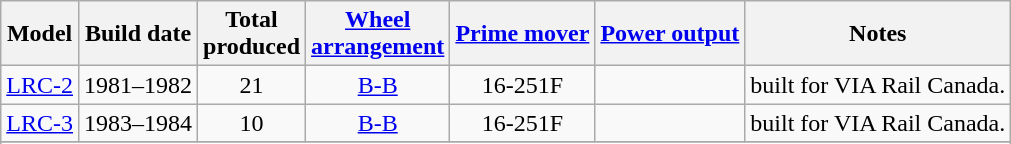<table class="wikitable">
<tr>
<th>Model</th>
<th>Build date</th>
<th>Total<br>produced</th>
<th><a href='#'>Wheel<br>arrangement</a></th>
<th><a href='#'>Prime mover</a></th>
<th><a href='#'>Power output</a></th>
<th>Notes</th>
</tr>
<tr style=text-align:center>
<td><a href='#'>LRC-2</a></td>
<td>1981–1982</td>
<td>21</td>
<td><a href='#'>B-B</a></td>
<td>16-251F</td>
<td></td>
<td>built for VIA Rail Canada.</td>
</tr>
<tr style=text-align:center>
<td><a href='#'>LRC-3</a></td>
<td>1983–1984</td>
<td>10</td>
<td><a href='#'>B-B</a></td>
<td>16-251F</td>
<td></td>
<td>built for VIA Rail Canada.</td>
</tr>
<tr style=text-align:center>
</tr>
<tr>
</tr>
</table>
